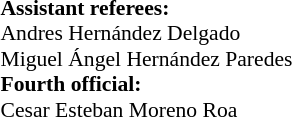<table width=50% style="font-size: 90%">
<tr>
<td><br><strong>Assistant referees:</strong>
<br>Andres Hernández Delgado
<br> Miguel Ángel Hernández Paredes
<br><strong>Fourth official:</strong>
<br> Cesar Esteban Moreno Roa</td>
</tr>
</table>
